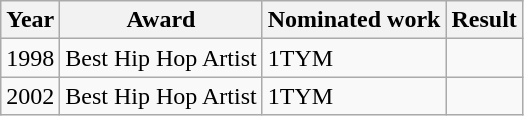<table class="wikitable">
<tr>
<th>Year</th>
<th>Award</th>
<th>Nominated work</th>
<th>Result</th>
</tr>
<tr>
<td>1998</td>
<td>Best Hip Hop Artist</td>
<td>1TYM</td>
<td></td>
</tr>
<tr>
<td>2002</td>
<td>Best Hip Hop Artist</td>
<td>1TYM</td>
<td></td>
</tr>
</table>
